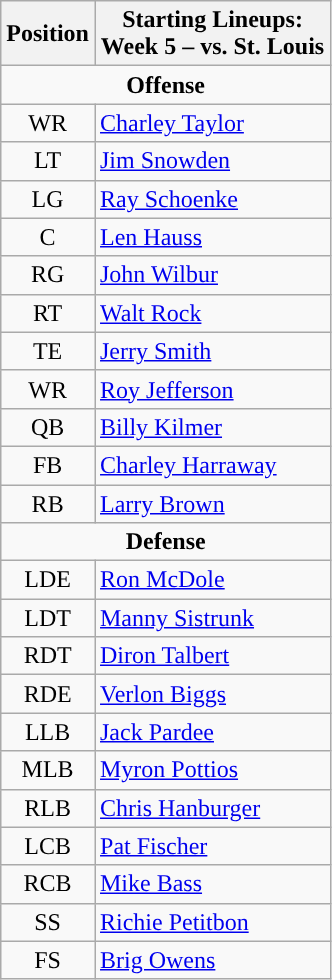<table class="wikitable">
<tr>
<th>Position</th>
<th width="150px" ">Starting Lineups: Week 5 – vs. St. Louis</th>
</tr>
<tr>
<td colspan="2" style="text-align:center;"><strong>Offense</strong></td>
</tr>
<tr>
<td style="text-align:center;">WR</td>
<td><a href='#'>Charley Taylor</a></td>
</tr>
<tr>
<td style="text-align:center;">LT</td>
<td><a href='#'>Jim Snowden</a></td>
</tr>
<tr>
<td style="text-align:center;">LG</td>
<td><a href='#'>Ray Schoenke</a></td>
</tr>
<tr>
<td style="text-align:center;">C</td>
<td><a href='#'>Len Hauss</a></td>
</tr>
<tr>
<td style="text-align:center;">RG</td>
<td><a href='#'>John Wilbur</a></td>
</tr>
<tr>
<td style="text-align:center;">RT</td>
<td><a href='#'>Walt Rock</a></td>
</tr>
<tr>
<td style="text-align:center;">TE</td>
<td><a href='#'>Jerry Smith</a></td>
</tr>
<tr>
<td style="text-align:center;">WR</td>
<td><a href='#'>Roy Jefferson</a></td>
</tr>
<tr>
<td style="text-align:center;">QB</td>
<td><a href='#'>Billy Kilmer</a></td>
</tr>
<tr>
<td style="text-align:center;">FB</td>
<td><a href='#'>Charley Harraway</a></td>
</tr>
<tr>
<td style="text-align:center;">RB</td>
<td><a href='#'>Larry Brown</a></td>
</tr>
<tr>
<td colspan="2" style="text-align:center;"><strong>Defense</strong></td>
</tr>
<tr>
<td style="text-align:center;">LDE</td>
<td><a href='#'>Ron McDole</a></td>
</tr>
<tr>
<td style="text-align:center;">LDT</td>
<td><a href='#'>Manny Sistrunk</a></td>
</tr>
<tr>
<td style="text-align:center;">RDT</td>
<td><a href='#'>Diron Talbert</a></td>
</tr>
<tr>
<td style="text-align:center;">RDE</td>
<td><a href='#'>Verlon Biggs</a></td>
</tr>
<tr>
<td style="text-align:center;">LLB</td>
<td><a href='#'>Jack Pardee</a></td>
</tr>
<tr>
<td style="text-align:center;">MLB</td>
<td><a href='#'>Myron Pottios</a></td>
</tr>
<tr>
<td style="text-align:center;">RLB</td>
<td><a href='#'>Chris Hanburger</a></td>
</tr>
<tr>
<td style="text-align:center;">LCB</td>
<td><a href='#'>Pat Fischer</a></td>
</tr>
<tr>
<td style="text-align:center;">RCB</td>
<td><a href='#'>Mike Bass</a></td>
</tr>
<tr>
<td style="text-align:center;">SS</td>
<td><a href='#'>Richie Petitbon</a></td>
</tr>
<tr>
<td style="text-align:center;">FS</td>
<td><a href='#'>Brig Owens</a></td>
</tr>
</table>
